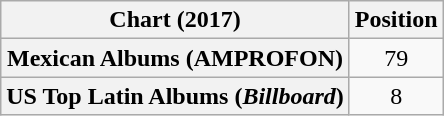<table class="wikitable sortable plainrowheaders" style="text-align:center">
<tr>
<th scope="col">Chart (2017)</th>
<th scope="col">Position</th>
</tr>
<tr>
<th scope="row">Mexican Albums (AMPROFON)</th>
<td>79</td>
</tr>
<tr>
<th scope="row">US Top Latin Albums (<em>Billboard</em>)</th>
<td>8</td>
</tr>
</table>
